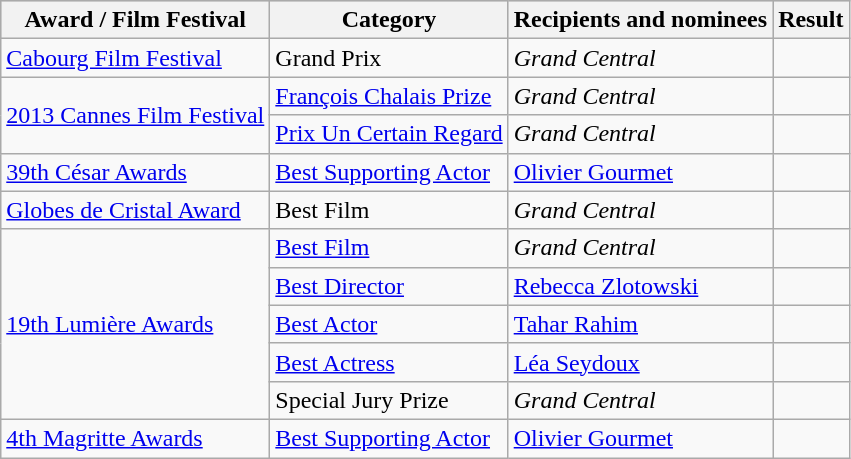<table class="wikitable plainrowheaders sortable">
<tr style="background:#ccc; text-align:center;">
<th scope="col">Award / Film Festival</th>
<th scope="col">Category</th>
<th scope="col">Recipients and nominees</th>
<th scope="col">Result</th>
</tr>
<tr>
<td><a href='#'>Cabourg Film Festival</a></td>
<td>Grand Prix</td>
<td><em>Grand Central</em></td>
<td></td>
</tr>
<tr>
<td rowspan=2><a href='#'>2013 Cannes Film Festival</a></td>
<td><a href='#'>François Chalais Prize</a></td>
<td><em>Grand Central</em></td>
<td></td>
</tr>
<tr>
<td><a href='#'>Prix Un Certain Regard</a></td>
<td><em>Grand Central</em></td>
<td></td>
</tr>
<tr>
<td><a href='#'>39th César Awards</a></td>
<td><a href='#'>Best Supporting Actor</a></td>
<td><a href='#'>Olivier Gourmet</a></td>
<td></td>
</tr>
<tr>
<td><a href='#'>Globes de Cristal Award</a></td>
<td>Best Film</td>
<td><em>Grand Central</em></td>
<td></td>
</tr>
<tr>
<td rowspan=5><a href='#'>19th Lumière Awards</a></td>
<td><a href='#'>Best Film</a></td>
<td><em>Grand Central</em></td>
<td></td>
</tr>
<tr>
<td><a href='#'>Best Director</a></td>
<td><a href='#'>Rebecca Zlotowski</a></td>
<td></td>
</tr>
<tr>
<td><a href='#'>Best Actor</a></td>
<td><a href='#'>Tahar Rahim</a></td>
<td></td>
</tr>
<tr>
<td><a href='#'>Best Actress</a></td>
<td><a href='#'>Léa Seydoux</a></td>
<td></td>
</tr>
<tr>
<td>Special Jury Prize</td>
<td><em>Grand Central</em></td>
<td></td>
</tr>
<tr>
<td><a href='#'>4th Magritte Awards</a></td>
<td><a href='#'>Best Supporting Actor</a></td>
<td><a href='#'>Olivier Gourmet</a></td>
<td></td>
</tr>
</table>
